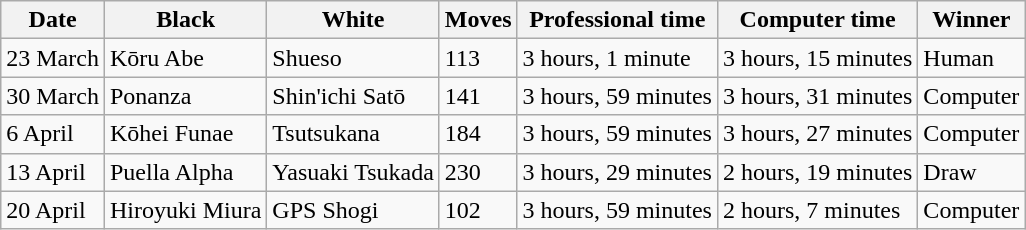<table class="wikitable">
<tr>
<th>Date</th>
<th>Black</th>
<th>White</th>
<th>Moves</th>
<th>Professional time</th>
<th>Computer time</th>
<th>Winner</th>
</tr>
<tr>
<td>23 March</td>
<td>Kōru Abe</td>
<td>Shueso</td>
<td>113</td>
<td>3 hours, 1 minute</td>
<td>3 hours, 15 minutes</td>
<td>Human</td>
</tr>
<tr>
<td>30 March</td>
<td>Ponanza</td>
<td>Shin'ichi Satō</td>
<td>141</td>
<td>3 hours, 59 minutes</td>
<td>3 hours, 31 minutes</td>
<td>Computer</td>
</tr>
<tr>
<td>6 April</td>
<td>Kōhei Funae</td>
<td>Tsutsukana</td>
<td>184</td>
<td>3 hours, 59 minutes</td>
<td>3 hours, 27 minutes</td>
<td>Computer</td>
</tr>
<tr>
<td>13 April</td>
<td>Puella Alpha</td>
<td>Yasuaki Tsukada</td>
<td>230</td>
<td>3 hours, 29 minutes</td>
<td>2 hours, 19 minutes</td>
<td>Draw</td>
</tr>
<tr>
<td>20 April</td>
<td>Hiroyuki Miura</td>
<td>GPS Shogi</td>
<td>102</td>
<td>3 hours, 59 minutes</td>
<td>2 hours, 7 minutes</td>
<td>Computer</td>
</tr>
</table>
